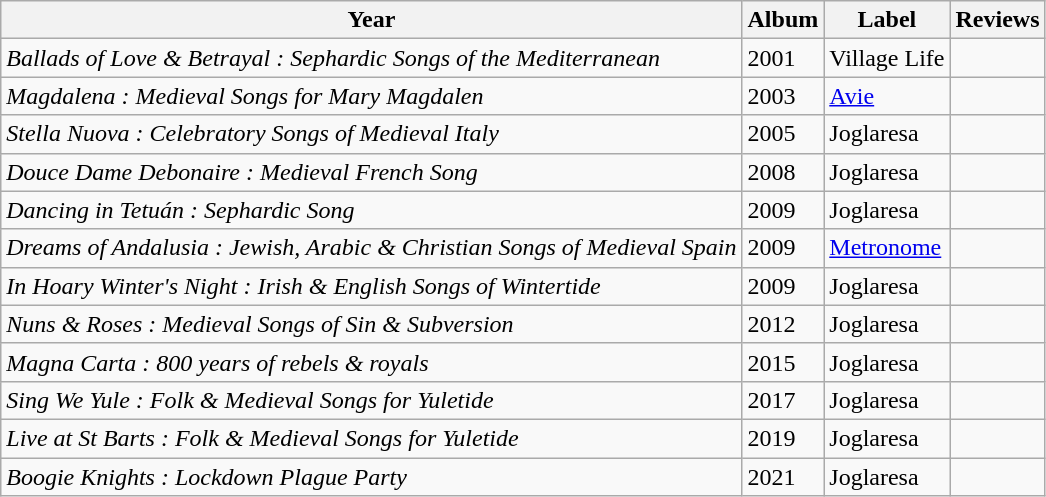<table class="wikitable">
<tr>
<th>Year</th>
<th>Album</th>
<th>Label</th>
<th>Reviews</th>
</tr>
<tr>
<td><em>Ballads of Love & Betrayal : Sephardic Songs of the Mediterranean</em></td>
<td>2001</td>
<td>Village Life</td>
<td></td>
</tr>
<tr>
<td><em>Magdalena : Medieval Songs for Mary Magdalen</em></td>
<td>2003</td>
<td><a href='#'>Avie</a></td>
<td> </td>
</tr>
<tr>
<td><em>Stella Nuova : Celebratory Songs of Medieval Italy</em></td>
<td>2005</td>
<td>Joglaresa</td>
<td></td>
</tr>
<tr>
<td><em>Douce Dame Debonaire : Medieval French Song</em></td>
<td>2008</td>
<td>Joglaresa</td>
<td></td>
</tr>
<tr>
<td><em>Dancing in Tetuán : Sephardic Song</em></td>
<td>2009</td>
<td>Joglaresa</td>
<td></td>
</tr>
<tr>
<td><em>Dreams of Andalusia : Jewish, Arabic & Christian Songs of Medieval Spain</em></td>
<td>2009</td>
<td><a href='#'>Metronome</a></td>
<td></td>
</tr>
<tr>
<td><em>In Hoary Winter's Night : Irish & English Songs of Wintertide</em></td>
<td>2009</td>
<td>Joglaresa</td>
<td></td>
</tr>
<tr>
<td><em>Nuns & Roses : Medieval Songs of Sin & Subversion</em></td>
<td>2012</td>
<td>Joglaresa</td>
<td></td>
</tr>
<tr>
<td><em>Magna Carta : 800 years of rebels & royals</em></td>
<td>2015</td>
<td>Joglaresa</td>
<td></td>
</tr>
<tr>
<td><em>Sing We Yule : Folk & Medieval Songs for Yuletide</em></td>
<td>2017</td>
<td>Joglaresa</td>
<td></td>
</tr>
<tr>
<td><em>Live at St Barts : Folk & Medieval Songs for Yuletide</em></td>
<td>2019</td>
<td>Joglaresa</td>
<td></td>
</tr>
<tr>
<td><em>Boogie Knights : Lockdown Plague Party</em></td>
<td>2021</td>
<td>Joglaresa</td>
<td></td>
</tr>
</table>
